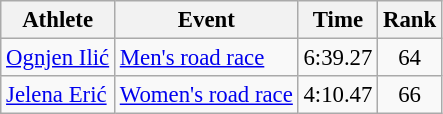<table class=wikitable style=font-size:95%;text-align:center>
<tr>
<th>Athlete</th>
<th>Event</th>
<th>Time</th>
<th>Rank</th>
</tr>
<tr align=center>
<td align=left><a href='#'>Ognjen Ilić</a></td>
<td align=left><a href='#'>Men's road race</a></td>
<td>6:39.27</td>
<td>64</td>
</tr>
<tr align=center>
<td align=left><a href='#'>Jelena Erić</a></td>
<td align=left><a href='#'>Women's road race</a></td>
<td>4:10.47</td>
<td>66</td>
</tr>
</table>
